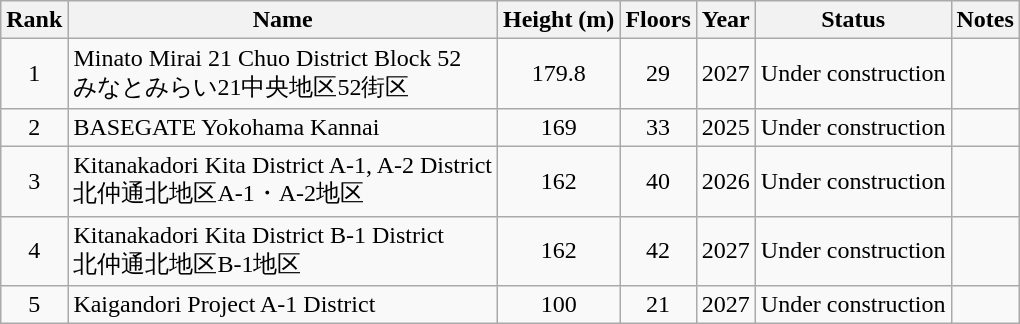<table class="wikitable sortable">
<tr>
<th>Rank</th>
<th>Name</th>
<th>Height (m)</th>
<th>Floors</th>
<th>Year</th>
<th>Status</th>
<th>Notes</th>
</tr>
<tr>
<td style="text-align:center;">1</td>
<td>Minato Mirai 21 Chuo District Block 52<br>みなとみらい21中央地区52街区</td>
<td style="text-align:center;">179.8</td>
<td style="text-align:center;">29</td>
<td style="text-align:center;">2027</td>
<td style="text-align:center;">Under construction</td>
<td></td>
</tr>
<tr>
<td style="text-align:center;">2</td>
<td>BASEGATE Yokohama Kannai</td>
<td style="text-align:center;">169</td>
<td style="text-align:center;">33</td>
<td style="text-align:center;">2025</td>
<td style="text-align:center;">Under construction</td>
<td></td>
</tr>
<tr>
<td style="text-align:center;">3</td>
<td>Kitanakadori Kita District A-1, A-2 District<br>北仲通北地区A-1・A-2地区</td>
<td style="text-align:center;">162</td>
<td style="text-align:center;">40</td>
<td style="text-align:center;">2026</td>
<td>Under construction</td>
<td></td>
</tr>
<tr>
<td style="text-align:center;">4</td>
<td>Kitanakadori Kita District B-1 District<br>北仲通北地区B-1地区</td>
<td style="text-align:center;">162</td>
<td style="text-align:center;">42</td>
<td style="text-align:center;">2027</td>
<td style="text-align:center;">Under construction</td>
<td></td>
</tr>
<tr>
<td style="text-align:center;">5</td>
<td>Kaigandori Project A-1 District</td>
<td style="text-align:center;">100</td>
<td style="text-align:center;">21</td>
<td style="text-align:center;">2027</td>
<td style="text-align:center;">Under construction</td>
<td></td>
</tr>
</table>
